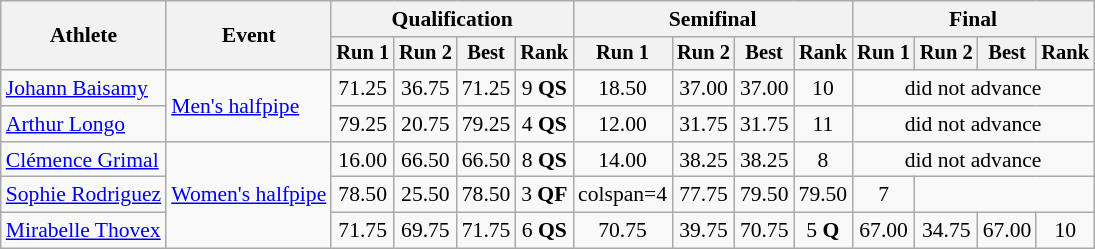<table class="wikitable" style="font-size:90%">
<tr>
<th rowspan="2">Athlete</th>
<th rowspan="2">Event</th>
<th colspan="4">Qualification</th>
<th colspan="4">Semifinal</th>
<th colspan="4">Final</th>
</tr>
<tr style="font-size:95%">
<th>Run 1</th>
<th>Run 2</th>
<th>Best</th>
<th>Rank</th>
<th>Run 1</th>
<th>Run 2</th>
<th>Best</th>
<th>Rank</th>
<th>Run 1</th>
<th>Run 2</th>
<th>Best</th>
<th>Rank</th>
</tr>
<tr align=center>
<td align=left><a href='#'>Johann Baisamy</a></td>
<td align=left rowspan=2><a href='#'>Men's halfpipe</a></td>
<td>71.25</td>
<td>36.75</td>
<td>71.25</td>
<td>9 <strong>QS</strong></td>
<td>18.50</td>
<td>37.00</td>
<td>37.00</td>
<td>10</td>
<td colspan=4>did not advance</td>
</tr>
<tr align=center>
<td align=left><a href='#'>Arthur Longo</a></td>
<td>79.25</td>
<td>20.75</td>
<td>79.25</td>
<td>4 <strong>QS</strong></td>
<td>12.00</td>
<td>31.75</td>
<td>31.75</td>
<td>11</td>
<td colspan=4>did not advance</td>
</tr>
<tr align=center>
<td align=left><a href='#'>Clémence Grimal</a></td>
<td align=left rowspan=3><a href='#'>Women's halfpipe</a></td>
<td>16.00</td>
<td>66.50</td>
<td>66.50</td>
<td>8 <strong>QS</strong></td>
<td>14.00</td>
<td>38.25</td>
<td>38.25</td>
<td>8</td>
<td colspan=4>did not advance</td>
</tr>
<tr align=center>
<td align=left><a href='#'>Sophie Rodriguez</a></td>
<td>78.50</td>
<td>25.50</td>
<td>78.50</td>
<td>3 <strong>QF</strong></td>
<td>colspan=4 </td>
<td>77.75</td>
<td>79.50</td>
<td>79.50</td>
<td>7</td>
</tr>
<tr align=center>
<td align=left><a href='#'>Mirabelle Thovex</a></td>
<td>71.75</td>
<td>69.75</td>
<td>71.75</td>
<td>6 <strong>QS</strong></td>
<td>70.75</td>
<td>39.75</td>
<td>70.75</td>
<td>5 <strong>Q</strong></td>
<td>67.00</td>
<td>34.75</td>
<td>67.00</td>
<td>10</td>
</tr>
</table>
